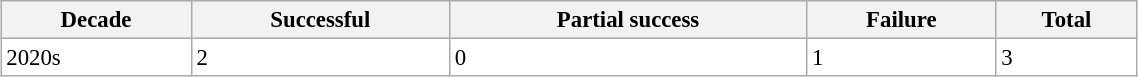<table class="wikitable" style="margin: 1em auto 1em auto;background:#fff; font-size:95%;width:60%">
<tr>
<th>Decade</th>
<th>Successful</th>
<th>Partial success</th>
<th>Failure</th>
<th>Total</th>
</tr>
<tr>
<td>2020s</td>
<td>2</td>
<td>0</td>
<td>1</td>
<td>3</td>
</tr>
</table>
